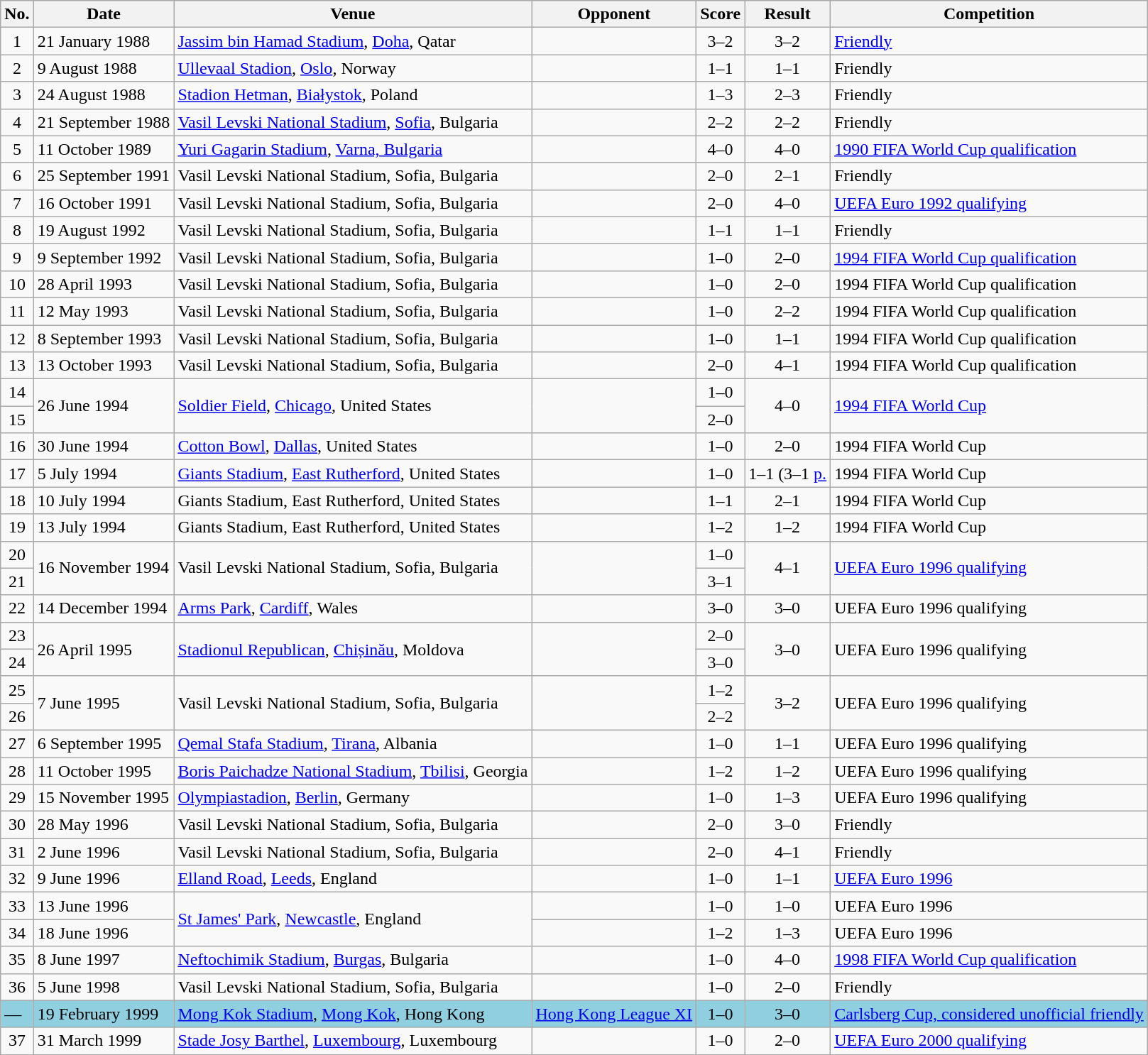<table class="wikitable sortable">
<tr>
<th scope="col">No.</th>
<th scope="col">Date</th>
<th scope="col">Venue</th>
<th scope="col">Opponent</th>
<th scope="col">Score</th>
<th scope="col">Result</th>
<th scope="col">Competition</th>
</tr>
<tr>
<td style="text-align:center;">1</td>
<td>21 January 1988</td>
<td><a href='#'>Jassim bin Hamad Stadium</a>, <a href='#'>Doha</a>, Qatar</td>
<td></td>
<td style="text-align:center;">3–2</td>
<td style="text-align:center;">3–2</td>
<td><a href='#'>Friendly</a></td>
</tr>
<tr>
<td style="text-align:center;">2</td>
<td>9 August 1988</td>
<td><a href='#'>Ullevaal Stadion</a>, <a href='#'>Oslo</a>, Norway</td>
<td></td>
<td style="text-align:center;">1–1</td>
<td style="text-align:center;">1–1</td>
<td>Friendly</td>
</tr>
<tr>
<td style="text-align:center;">3</td>
<td>24 August 1988</td>
<td><a href='#'>Stadion Hetman</a>, <a href='#'>Białystok</a>, Poland</td>
<td></td>
<td style="text-align:center;">1–3</td>
<td style="text-align:center;">2–3</td>
<td>Friendly</td>
</tr>
<tr>
<td style="text-align:center;">4</td>
<td>21 September 1988</td>
<td><a href='#'>Vasil Levski National Stadium</a>, <a href='#'>Sofia</a>, Bulgaria</td>
<td></td>
<td style="text-align:center;">2–2</td>
<td style="text-align:center;">2–2</td>
<td>Friendly</td>
</tr>
<tr>
<td style="text-align:center;">5</td>
<td>11 October 1989</td>
<td><a href='#'>Yuri Gagarin Stadium</a>, <a href='#'>Varna, Bulgaria</a></td>
<td></td>
<td style="text-align:center;">4–0</td>
<td style="text-align:center;">4–0</td>
<td><a href='#'>1990 FIFA World Cup qualification</a></td>
</tr>
<tr>
<td style="text-align:center;">6</td>
<td>25 September 1991</td>
<td>Vasil Levski National Stadium, Sofia, Bulgaria</td>
<td></td>
<td style="text-align:center;">2–0</td>
<td style="text-align:center;">2–1</td>
<td>Friendly</td>
</tr>
<tr>
<td style="text-align:center;">7</td>
<td>16 October 1991</td>
<td>Vasil Levski National Stadium, Sofia, Bulgaria</td>
<td></td>
<td style="text-align:center;">2–0</td>
<td style="text-align:center;">4–0</td>
<td><a href='#'>UEFA Euro 1992 qualifying</a></td>
</tr>
<tr>
<td style="text-align:center;">8</td>
<td>19 August 1992</td>
<td>Vasil Levski National Stadium, Sofia, Bulgaria</td>
<td></td>
<td style="text-align:center;">1–1</td>
<td style="text-align:center;">1–1</td>
<td>Friendly</td>
</tr>
<tr>
<td style="text-align:center;">9</td>
<td>9 September 1992</td>
<td>Vasil Levski National Stadium, Sofia, Bulgaria</td>
<td></td>
<td style="text-align:center;">1–0</td>
<td style="text-align:center;">2–0</td>
<td><a href='#'>1994 FIFA World Cup qualification</a></td>
</tr>
<tr>
<td style="text-align:center;">10</td>
<td>28 April 1993</td>
<td>Vasil Levski National Stadium, Sofia, Bulgaria</td>
<td></td>
<td style="text-align:center;">1–0</td>
<td style="text-align:center;">2–0</td>
<td>1994 FIFA World Cup qualification</td>
</tr>
<tr>
<td style="text-align:center;">11</td>
<td>12 May 1993</td>
<td>Vasil Levski National Stadium, Sofia, Bulgaria</td>
<td></td>
<td style="text-align:center;">1–0</td>
<td style="text-align:center;">2–2</td>
<td>1994 FIFA World Cup qualification</td>
</tr>
<tr>
<td style="text-align:center;">12</td>
<td>8 September 1993</td>
<td>Vasil Levski National Stadium, Sofia, Bulgaria</td>
<td></td>
<td style="text-align:center;">1–0</td>
<td style="text-align:center;">1–1</td>
<td>1994 FIFA World Cup qualification</td>
</tr>
<tr>
<td style="text-align:center;">13</td>
<td>13 October 1993</td>
<td>Vasil Levski National Stadium, Sofia, Bulgaria</td>
<td></td>
<td style="text-align:center;">2–0</td>
<td style="text-align:center;">4–1</td>
<td>1994 FIFA World Cup qualification</td>
</tr>
<tr>
<td style="text-align:center;">14</td>
<td rowspan="2">26 June 1994</td>
<td rowspan="2"><a href='#'>Soldier Field</a>, <a href='#'>Chicago</a>, United States</td>
<td rowspan="2"></td>
<td style="text-align:center;">1–0</td>
<td rowspan="2" style="text-align:center;">4–0</td>
<td rowspan="2"><a href='#'>1994 FIFA World Cup</a></td>
</tr>
<tr style="text-align:center;">
<td>15</td>
<td style="text-align:center;">2–0</td>
</tr>
<tr>
<td style="text-align:center;">16</td>
<td>30 June 1994</td>
<td><a href='#'>Cotton Bowl</a>, <a href='#'>Dallas</a>, United States</td>
<td></td>
<td style="text-align:center;">1–0</td>
<td style="text-align:center;">2–0</td>
<td>1994 FIFA World Cup</td>
</tr>
<tr>
<td style="text-align:center;">17</td>
<td>5 July 1994</td>
<td><a href='#'>Giants Stadium</a>, <a href='#'>East Rutherford</a>, United States</td>
<td></td>
<td style="text-align:center;">1–0</td>
<td style="text-align:center;">1–1 (3–1 <a href='#'>p.</a></td>
<td>1994 FIFA World Cup</td>
</tr>
<tr>
<td style="text-align:center;">18</td>
<td>10 July 1994</td>
<td>Giants Stadium, East Rutherford, United States</td>
<td></td>
<td style="text-align:center;">1–1</td>
<td style="text-align:center;">2–1</td>
<td>1994 FIFA World Cup</td>
</tr>
<tr>
<td style="text-align:center;">19</td>
<td>13 July 1994</td>
<td>Giants Stadium, East Rutherford, United States</td>
<td></td>
<td style="text-align:center;">1–2</td>
<td style="text-align:center;">1–2</td>
<td>1994 FIFA World Cup</td>
</tr>
<tr>
<td style="text-align:center;">20</td>
<td rowspan="2">16 November 1994</td>
<td rowspan="2">Vasil Levski National Stadium, Sofia, Bulgaria</td>
<td rowspan="2"></td>
<td style="text-align:center;">1–0</td>
<td rowspan="2" style="text-align:center;">4–1</td>
<td rowspan="2"><a href='#'>UEFA Euro 1996 qualifying</a></td>
</tr>
<tr style="text-align:center;">
<td>21</td>
<td style="text-align:center;">3–1</td>
</tr>
<tr>
<td style="text-align:center;">22</td>
<td>14 December 1994</td>
<td><a href='#'>Arms Park</a>, <a href='#'>Cardiff</a>, Wales</td>
<td></td>
<td style="text-align:center;">3–0</td>
<td style="text-align:center;">3–0</td>
<td>UEFA Euro 1996 qualifying</td>
</tr>
<tr>
<td style="text-align:center;">23</td>
<td rowspan="2">26 April 1995</td>
<td rowspan="2"><a href='#'>Stadionul Republican</a>, <a href='#'>Chișinău</a>, Moldova</td>
<td rowspan="2"></td>
<td style="text-align:center;">2–0</td>
<td rowspan="2" style="text-align:center;">3–0</td>
<td rowspan="2">UEFA Euro 1996 qualifying</td>
</tr>
<tr style="text-align:center;">
<td>24</td>
<td style="text-align:center;">3–0</td>
</tr>
<tr>
<td style="text-align:center;">25</td>
<td rowspan="2">7 June 1995</td>
<td rowspan="2">Vasil Levski National Stadium, Sofia, Bulgaria</td>
<td rowspan="2"></td>
<td style="text-align:center;">1–2</td>
<td rowspan="2" style="text-align:center;">3–2</td>
<td rowspan="2">UEFA Euro 1996 qualifying</td>
</tr>
<tr style="text-align:center;">
<td>26</td>
<td style="text-align:center;">2–2</td>
</tr>
<tr>
<td style="text-align:center;">27</td>
<td>6 September 1995</td>
<td><a href='#'>Qemal Stafa Stadium</a>, <a href='#'>Tirana</a>, Albania</td>
<td></td>
<td style="text-align:center;">1–0</td>
<td style="text-align:center;">1–1</td>
<td>UEFA Euro 1996 qualifying</td>
</tr>
<tr>
<td style="text-align:center;">28</td>
<td>11 October 1995</td>
<td><a href='#'>Boris Paichadze National Stadium</a>, <a href='#'>Tbilisi</a>, Georgia</td>
<td></td>
<td style="text-align:center;">1–2</td>
<td style="text-align:center;">1–2</td>
<td>UEFA Euro 1996 qualifying</td>
</tr>
<tr>
<td style="text-align:center;">29</td>
<td>15 November 1995</td>
<td><a href='#'>Olympiastadion</a>, <a href='#'>Berlin</a>, Germany</td>
<td></td>
<td style="text-align:center;">1–0</td>
<td style="text-align:center;">1–3</td>
<td>UEFA Euro 1996 qualifying</td>
</tr>
<tr>
<td style="text-align:center;">30</td>
<td>28 May 1996</td>
<td>Vasil Levski National Stadium, Sofia, Bulgaria</td>
<td></td>
<td style="text-align:center;">2–0</td>
<td style="text-align:center;">3–0</td>
<td>Friendly</td>
</tr>
<tr>
<td style="text-align:center;">31</td>
<td>2 June 1996</td>
<td>Vasil Levski National Stadium, Sofia, Bulgaria</td>
<td></td>
<td style="text-align:center;">2–0</td>
<td style="text-align:center;">4–1</td>
<td>Friendly</td>
</tr>
<tr>
<td style="text-align:center;">32</td>
<td>9 June 1996</td>
<td><a href='#'>Elland Road</a>, <a href='#'>Leeds</a>, England</td>
<td></td>
<td style="text-align:center;">1–0</td>
<td style="text-align:center;">1–1</td>
<td><a href='#'>UEFA Euro 1996</a></td>
</tr>
<tr>
<td style="text-align:center;">33</td>
<td>13 June 1996</td>
<td rowspan="2"><a href='#'>St James' Park</a>, <a href='#'>Newcastle</a>, England</td>
<td></td>
<td style="text-align:center;">1–0</td>
<td style="text-align:center;">1–0</td>
<td>UEFA Euro 1996</td>
</tr>
<tr>
<td style="text-align:center;">34</td>
<td>18 June 1996</td>
<td></td>
<td style="text-align:center;">1–2</td>
<td style="text-align:center;">1–3</td>
<td>UEFA Euro 1996</td>
</tr>
<tr>
<td style="text-align:center;">35</td>
<td>8 June 1997</td>
<td><a href='#'>Neftochimik Stadium</a>, <a href='#'>Burgas</a>, Bulgaria</td>
<td></td>
<td style="text-align:center;">1–0</td>
<td style="text-align:center;">4–0</td>
<td><a href='#'>1998 FIFA World Cup qualification</a></td>
</tr>
<tr>
<td style="text-align:center;">36</td>
<td>5 June 1998</td>
<td>Vasil Levski National Stadium, Sofia, Bulgaria</td>
<td></td>
<td style="text-align:center;">1–0</td>
<td style="text-align:center;">2–0</td>
<td>Friendly</td>
</tr>
<tr style="background:#8fcfdf;">
<td>—</td>
<td>19 February 1999</td>
<td><a href='#'>Mong Kok Stadium</a>, <a href='#'>Mong Kok</a>, Hong Kong</td>
<td> <a href='#'>Hong Kong League XI</a></td>
<td style="text-align:center;">1–0</td>
<td style="text-align:center;">3–0</td>
<td><a href='#'>Carlsberg Cup, considered unofficial friendly</a></td>
</tr>
<tr>
<td style="text-align:center;">37</td>
<td>31 March 1999</td>
<td><a href='#'>Stade Josy Barthel</a>, <a href='#'>Luxembourg</a>, Luxembourg</td>
<td></td>
<td style="text-align:center;">1–0</td>
<td style="text-align:center;">2–0</td>
<td><a href='#'>UEFA Euro 2000 qualifying</a></td>
</tr>
</table>
